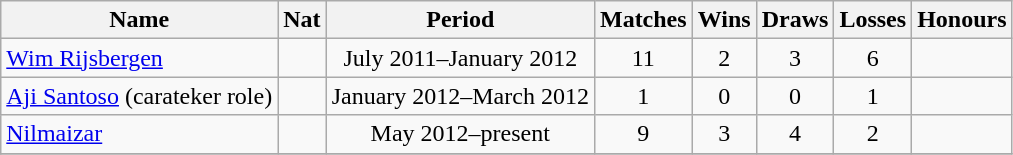<table class="wikitable">
<tr>
<th>Name</th>
<th>Nat</th>
<th>Period</th>
<th>Matches</th>
<th>Wins</th>
<th>Draws</th>
<th>Losses</th>
<th>Honours</th>
</tr>
<tr>
<td><a href='#'>Wim Rijsbergen</a></td>
<td align="center"></td>
<td align="center">July 2011–January 2012</td>
<td align="center">11</td>
<td align="center">2</td>
<td align="center">3</td>
<td align="center">6</td>
<td></td>
</tr>
<tr>
<td><a href='#'>Aji Santoso</a> (carateker role)</td>
<td align="center"></td>
<td align="center">January 2012–March 2012</td>
<td align="center">1</td>
<td align="center">0</td>
<td align="center">0</td>
<td align="center">1</td>
<td></td>
</tr>
<tr>
<td><a href='#'>Nilmaizar</a></td>
<td align="center"></td>
<td align="center">May 2012–present</td>
<td align="center">9</td>
<td align="center">3</td>
<td align="center">4</td>
<td align="center">2</td>
<td></td>
</tr>
<tr>
</tr>
</table>
